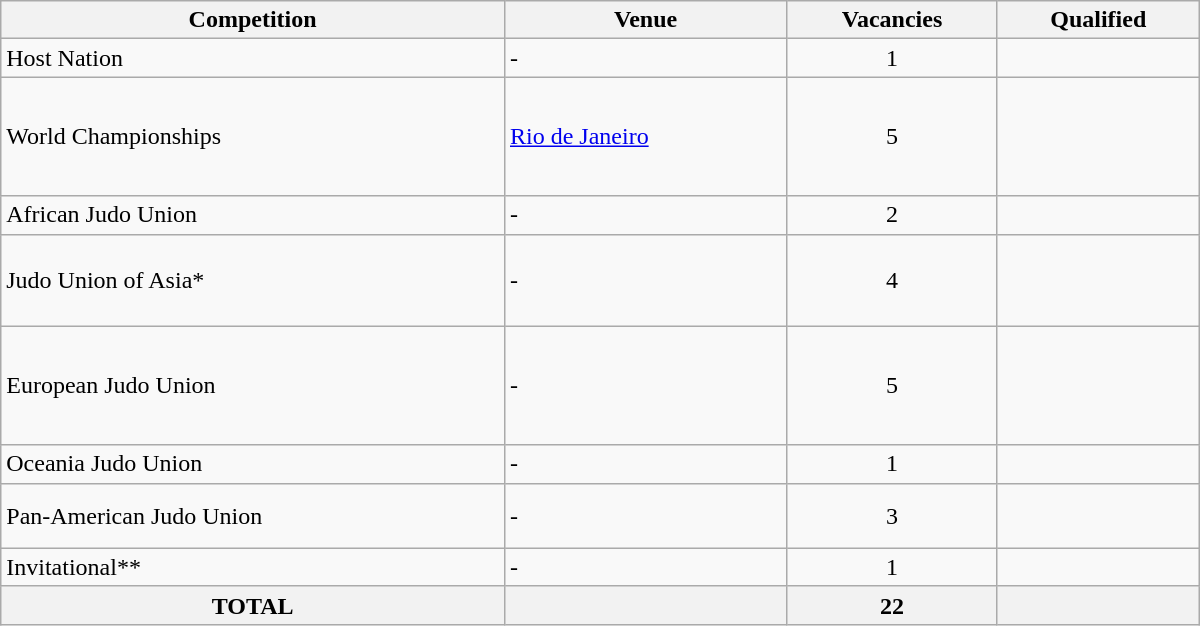<table class = "wikitable" width=800>
<tr>
<th>Competition</th>
<th>Venue</th>
<th>Vacancies</th>
<th>Qualified</th>
</tr>
<tr>
<td>Host Nation</td>
<td>-</td>
<td align="center">1</td>
<td></td>
</tr>
<tr>
<td>World Championships</td>
<td> <a href='#'>Rio de Janeiro</a></td>
<td align="center">5</td>
<td><br><br><br><br></td>
</tr>
<tr>
<td>African Judo Union</td>
<td>-</td>
<td align="center">2</td>
<td><br></td>
</tr>
<tr>
<td>Judo Union of Asia*</td>
<td>-</td>
<td align="center">4</td>
<td><br><br><br></td>
</tr>
<tr>
<td>European Judo Union</td>
<td>-</td>
<td align="center">5</td>
<td><br><br><br><br></td>
</tr>
<tr>
<td>Oceania Judo Union</td>
<td>-</td>
<td align="center">1</td>
<td></td>
</tr>
<tr>
<td>Pan-American Judo Union</td>
<td>-</td>
<td align="center">3</td>
<td><br><br></td>
</tr>
<tr>
<td>Invitational**</td>
<td>-</td>
<td align="center">1</td>
<td></td>
</tr>
<tr>
<th>TOTAL</th>
<th></th>
<th>22</th>
<th></th>
</tr>
</table>
